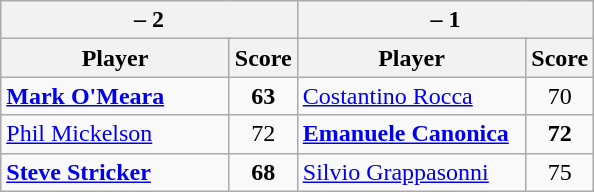<table class=wikitable>
<tr>
<th colspan=2> – 2</th>
<th colspan=2> – 1</th>
</tr>
<tr>
<th width=145>Player</th>
<th>Score</th>
<th width=145>Player</th>
<th>Score</th>
</tr>
<tr>
<td><strong><a href='#'>Mark O'Meara</a></strong></td>
<td align=center><strong>63</strong></td>
<td><a href='#'>Costantino Rocca</a></td>
<td align=center>70</td>
</tr>
<tr>
<td><a href='#'>Phil Mickelson</a></td>
<td align=center>72</td>
<td><strong><a href='#'>Emanuele Canonica</a></strong></td>
<td align=center><strong>72</strong></td>
</tr>
<tr>
<td><strong><a href='#'>Steve Stricker</a></strong></td>
<td align=center><strong>68</strong></td>
<td><a href='#'>Silvio Grappasonni</a></td>
<td align=center>75</td>
</tr>
</table>
